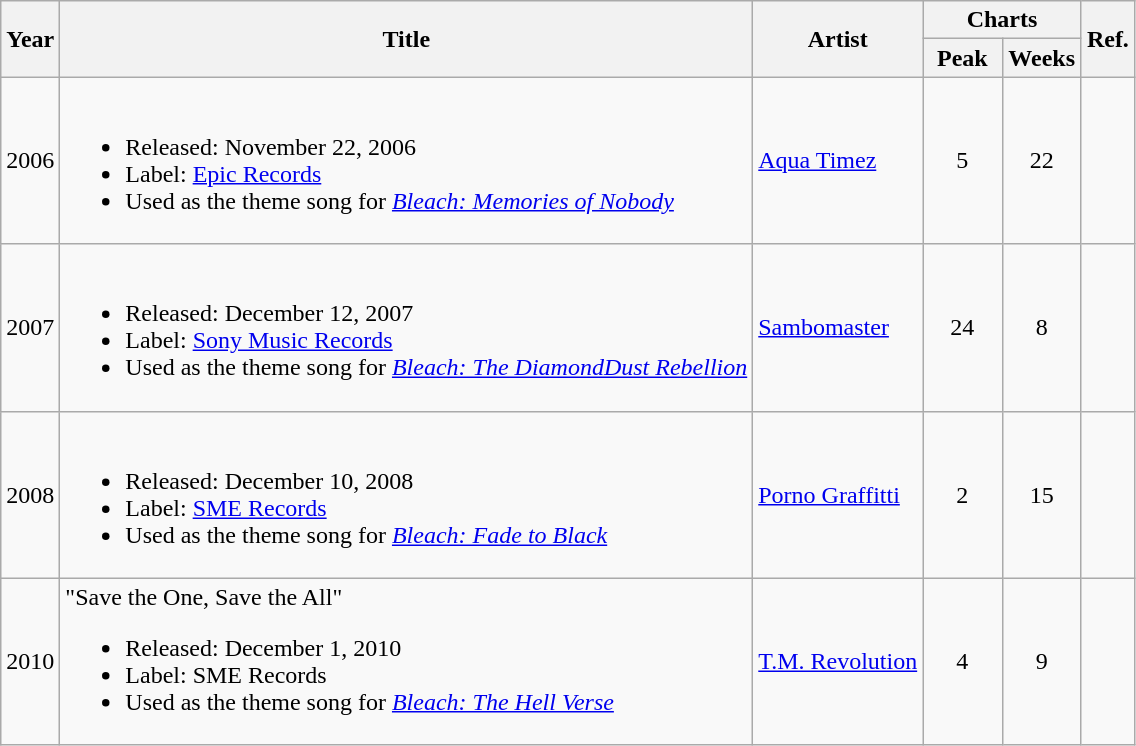<table class="wikitable">
<tr>
<th rowspan="2">Year</th>
<th rowspan="2">Title</th>
<th rowspan="2">Artist</th>
<th colspan="2">Charts</th>
<th rowspan="2">Ref.</th>
</tr>
<tr>
<th style="width:7%;">Peak</th>
<th style="width:7%;">Weeks</th>
</tr>
<tr>
<td style="text-align:center;">2006</td>
<td align="left"><br><ul><li>Released: November 22, 2006</li><li>Label: <a href='#'>Epic Records</a></li><li>Used as the theme song for <em><a href='#'>Bleach: Memories of Nobody</a></em></li></ul></td>
<td align="left"><a href='#'>Aqua Timez</a></td>
<td style="text-align:center;">5</td>
<td style="text-align:center;">22</td>
<td style="text-align:center;"></td>
</tr>
<tr>
<td style="text-align:center;">2007</td>
<td align="left"><br><ul><li>Released: December 12, 2007</li><li>Label: <a href='#'>Sony Music Records</a></li><li>Used as the theme song for <em><a href='#'>Bleach: The DiamondDust Rebellion</a></em></li></ul></td>
<td align="left"><a href='#'>Sambomaster</a></td>
<td style="text-align:center;">24</td>
<td style="text-align:center;">8</td>
<td style="text-align:center;"></td>
</tr>
<tr>
<td style="text-align:center;">2008</td>
<td align="left"><br><ul><li>Released: December 10, 2008</li><li>Label: <a href='#'>SME Records</a></li><li>Used as the theme song for <em><a href='#'>Bleach: Fade to Black</a></em></li></ul></td>
<td align="left"><a href='#'>Porno Graffitti</a></td>
<td style="text-align:center;">2</td>
<td style="text-align:center;">15</td>
<td style="text-align:center;"></td>
</tr>
<tr>
<td style="text-align:center;">2010</td>
<td align="left">"Save the One, Save the All"<br><ul><li>Released: December 1, 2010</li><li>Label: SME Records</li><li>Used as the theme song for <em><a href='#'>Bleach: The Hell Verse</a></em></li></ul></td>
<td align="left"><a href='#'>T.M. Revolution</a></td>
<td style="text-align:center;">4</td>
<td style="text-align:center;">9</td>
<td style="text-align:center;"></td>
</tr>
</table>
